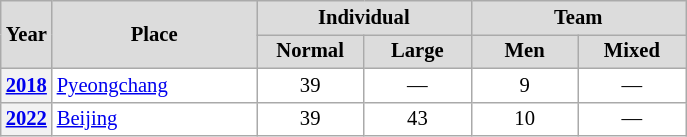<table class="wikitable plainrowheaders" style="background:#fff; font-size:86%; line-height:16px; border:gray solid 1px; border-collapse:collapse;">
<tr style="background:#ccc; text-align:center;">
<th scope="col" rowspan="2" style="background:#dcdcdc; width:25px;">Year</th>
<th scope="col" rowspan="2" style="background:#dcdcdc; width:130px;">Place</th>
<th scope="col" colspan="2" style="background:#dcdcdc; width:130px;">Individual</th>
<th scope="col" colspan="2" style="background:#dcdcdc; width:130px;">Team</th>
</tr>
<tr>
<th scope="col" style="background:#dcdcdc; width:65px;">Normal</th>
<th scope="col" style="background:#dcdcdc; width:65px;">Large</th>
<th scope="col" style="background:#dcdcdc; width:65px;">Men</th>
<th scope="col" style="background:#dcdcdc; width:65px;">Mixed</th>
</tr>
<tr>
<th scope=row align=center><a href='#'>2018</a></th>
<td> <a href='#'>Pyeongchang</a></td>
<td align=center>39</td>
<td align=center>—</td>
<td align=center>9</td>
<td align=center>—</td>
</tr>
<tr>
<th scope=row align=center><a href='#'>2022</a></th>
<td> <a href='#'>Beijing</a></td>
<td align=center>39</td>
<td align=center>43</td>
<td align=center>10</td>
<td align=center>—</td>
</tr>
</table>
